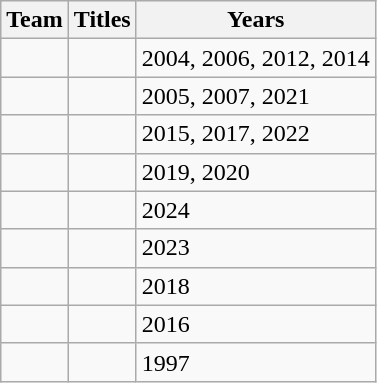<table class="sortable wikitable">
<tr>
<th>Team</th>
<th>Titles</th>
<th>Years</th>
</tr>
<tr>
<td style=><a href='#'></a></td>
<td></td>
<td>2004, 2006, 2012, 2014</td>
</tr>
<tr>
<td style=><a href='#'></a></td>
<td></td>
<td>2005, 2007, 2021</td>
</tr>
<tr>
<td style=><a href='#'></a></td>
<td></td>
<td>2015, 2017, 2022</td>
</tr>
<tr>
<td style=><a href='#'></a></td>
<td></td>
<td>2019, 2020</td>
</tr>
<tr>
<td style=><a href='#'></a></td>
<td></td>
<td>2024</td>
</tr>
<tr>
<td style=><a href='#'></a></td>
<td></td>
<td>2023</td>
</tr>
<tr>
<td style=><a href='#'></a></td>
<td></td>
<td>2018</td>
</tr>
<tr>
<td style=><a href='#'></a></td>
<td></td>
<td>2016</td>
</tr>
<tr>
<td style=><a href='#'></a></td>
<td></td>
<td>1997</td>
</tr>
</table>
